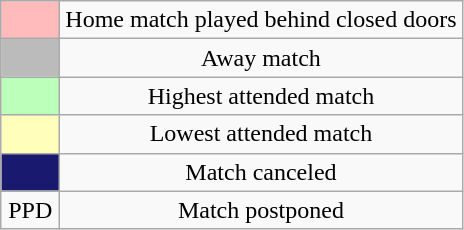<table class="wikitable" style="text-align:center">
<tr>
<td style="background:#FFBBBB; width:2em"></td>
<td>Home match played behind closed doors</td>
</tr>
<tr>
<td style="background:#BBBBBB; width:2em"></td>
<td>Away match</td>
</tr>
<tr>
<td style="background:#BBFFBB; width:2em"></td>
<td>Highest attended match</td>
</tr>
<tr>
<td style="background:#FFFFBB; width:2em"></td>
<td>Lowest attended match</td>
</tr>
<tr>
<td style="background:#191970; width:2em"></td>
<td>Match canceled</td>
</tr>
<tr>
<td>PPD</td>
<td>Match postponed</td>
</tr>
</table>
